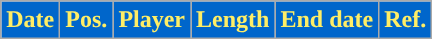<table class="wikitable plainrowheaders sortable">
<tr>
<th style="background:#0066cb; color:#fe6; ">Date</th>
<th style="background:#0066cb; color:#fe6; ">Pos.</th>
<th style="background:#0066cb; color:#fe6; ">Player</th>
<th style="background:#0066cb; color:#fe6; ">Length</th>
<th style="background:#0066cb; color:#fe6; ">End date</th>
<th style="background:#0066cb; color:#fe6; ">Ref.</th>
</tr>
</table>
